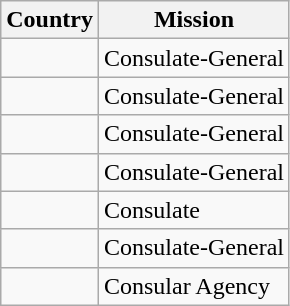<table class=wikitable>
<tr>
<th>Country</th>
<th>Mission</th>
</tr>
<tr>
<td></td>
<td>Consulate-General</td>
</tr>
<tr>
<td></td>
<td>Consulate-General</td>
</tr>
<tr>
<td></td>
<td>Consulate-General</td>
</tr>
<tr>
<td></td>
<td>Consulate-General</td>
</tr>
<tr>
<td></td>
<td>Consulate</td>
</tr>
<tr>
<td></td>
<td>Consulate-General</td>
</tr>
<tr>
<td></td>
<td>Consular Agency</td>
</tr>
</table>
